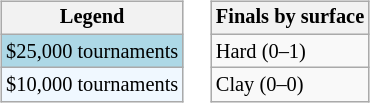<table>
<tr valign=top>
<td><br><table class=wikitable style="font-size:85%">
<tr>
<th>Legend</th>
</tr>
<tr style="background:lightblue;">
<td>$25,000 tournaments</td>
</tr>
<tr style="background:#f0f8ff;">
<td>$10,000 tournaments</td>
</tr>
</table>
</td>
<td><br><table class=wikitable style="font-size:85%">
<tr>
<th>Finals by surface</th>
</tr>
<tr>
<td>Hard (0–1)</td>
</tr>
<tr>
<td>Clay (0–0)</td>
</tr>
</table>
</td>
</tr>
</table>
